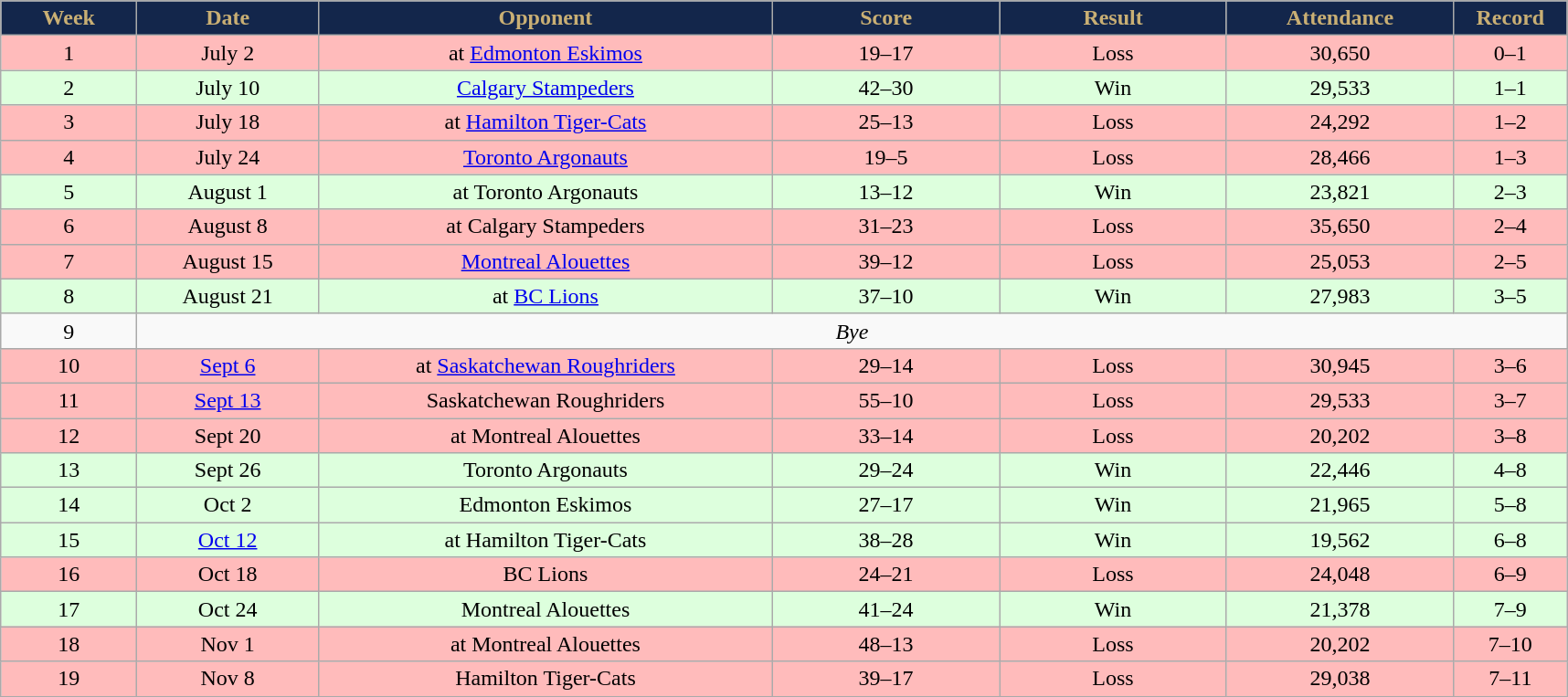<table class="wikitable sortable sortable">
<tr>
<th style="background:#13264B;color:#C9AF74;" width="6%">Week</th>
<th style="background:#13264B;color:#C9AF74;" width="8%">Date</th>
<th style="background:#13264B;color:#C9AF74;" width="20%">Opponent</th>
<th style="background:#13264B;color:#C9AF74;" width="10%">Score</th>
<th style="background:#13264B;color:#C9AF74;" width="10%">Result</th>
<th style="background:#13264B;color:#C9AF74;" width="10%">Attendance</th>
<th style="background:#13264B;color:#C9AF74;" width="5%">Record</th>
</tr>
<tr align="center" bgcolor="#ffbbbb">
<td>1</td>
<td>July 2</td>
<td>at <a href='#'>Edmonton Eskimos</a></td>
<td>19–17</td>
<td>Loss</td>
<td>30,650</td>
<td>0–1</td>
</tr>
<tr align="center" bgcolor="#ddffdd">
<td>2</td>
<td>July 10</td>
<td><a href='#'>Calgary Stampeders</a></td>
<td>42–30</td>
<td>Win</td>
<td>29,533</td>
<td>1–1</td>
</tr>
<tr align="center" bgcolor="#ffbbbb">
<td>3</td>
<td>July 18</td>
<td>at <a href='#'>Hamilton Tiger-Cats</a></td>
<td>25–13</td>
<td>Loss</td>
<td>24,292</td>
<td>1–2</td>
</tr>
<tr align="center" bgcolor="#ffbbbb">
<td>4</td>
<td>July 24</td>
<td><a href='#'>Toronto Argonauts</a></td>
<td>19–5</td>
<td>Loss</td>
<td>28,466</td>
<td>1–3</td>
</tr>
<tr align="center" bgcolor="#ddffdd">
<td>5</td>
<td>August 1</td>
<td>at Toronto Argonauts</td>
<td>13–12</td>
<td>Win</td>
<td>23,821</td>
<td>2–3</td>
</tr>
<tr align="center" bgcolor="#ffbbbb">
<td>6</td>
<td>August 8</td>
<td>at Calgary Stampeders</td>
<td>31–23</td>
<td>Loss</td>
<td>35,650</td>
<td>2–4</td>
</tr>
<tr align="center" bgcolor="#ffbbbb">
<td>7</td>
<td>August 15</td>
<td><a href='#'>Montreal Alouettes</a></td>
<td>39–12</td>
<td>Loss</td>
<td>25,053</td>
<td>2–5</td>
</tr>
<tr align="center" bgcolor="#ddffdd">
<td>8</td>
<td>August 21</td>
<td>at <a href='#'>BC Lions</a></td>
<td>37–10</td>
<td>Win</td>
<td>27,983</td>
<td>3–5</td>
</tr>
<tr align="center">
<td>9</td>
<td colspan=6 align="center"><em>Bye</em></td>
</tr>
<tr align="center" bgcolor="#ffbbbb">
<td>10</td>
<td><a href='#'>Sept 6</a></td>
<td>at <a href='#'>Saskatchewan Roughriders</a></td>
<td>29–14</td>
<td>Loss</td>
<td>30,945</td>
<td>3–6</td>
</tr>
<tr align="center" bgcolor="#ffbbbb">
<td>11</td>
<td><a href='#'>Sept 13</a></td>
<td>Saskatchewan Roughriders</td>
<td>55–10</td>
<td>Loss</td>
<td>29,533</td>
<td>3–7</td>
</tr>
<tr align="center" bgcolor="#ffbbbb">
<td>12</td>
<td>Sept 20</td>
<td>at Montreal Alouettes</td>
<td>33–14</td>
<td>Loss</td>
<td>20,202</td>
<td>3–8</td>
</tr>
<tr align="center" bgcolor="#ddffdd">
<td>13</td>
<td>Sept 26</td>
<td>Toronto Argonauts</td>
<td>29–24</td>
<td>Win</td>
<td>22,446</td>
<td>4–8</td>
</tr>
<tr align="center" bgcolor="#ddffdd">
<td>14</td>
<td>Oct 2</td>
<td>Edmonton Eskimos</td>
<td>27–17</td>
<td>Win</td>
<td>21,965</td>
<td>5–8</td>
</tr>
<tr align="center" bgcolor="#ddffdd">
<td>15</td>
<td><a href='#'>Oct 12</a></td>
<td>at Hamilton Tiger-Cats</td>
<td>38–28</td>
<td>Win</td>
<td>19,562</td>
<td>6–8</td>
</tr>
<tr align="center" bgcolor="#ffbbbb">
<td>16</td>
<td>Oct 18</td>
<td>BC Lions</td>
<td>24–21</td>
<td>Loss</td>
<td>24,048</td>
<td>6–9</td>
</tr>
<tr align="center" bgcolor="#ddffdd">
<td>17</td>
<td>Oct 24</td>
<td>Montreal Alouettes</td>
<td>41–24</td>
<td>Win</td>
<td>21,378</td>
<td>7–9</td>
</tr>
<tr align="center" bgcolor="#ffbbbb">
<td>18</td>
<td>Nov 1</td>
<td>at Montreal Alouettes</td>
<td>48–13</td>
<td>Loss</td>
<td>20,202</td>
<td>7–10</td>
</tr>
<tr align="center" bgcolor="#ffbbbb">
<td>19</td>
<td>Nov 8</td>
<td>Hamilton Tiger-Cats</td>
<td>39–17</td>
<td>Loss</td>
<td>29,038</td>
<td>7–11</td>
</tr>
<tr>
</tr>
</table>
